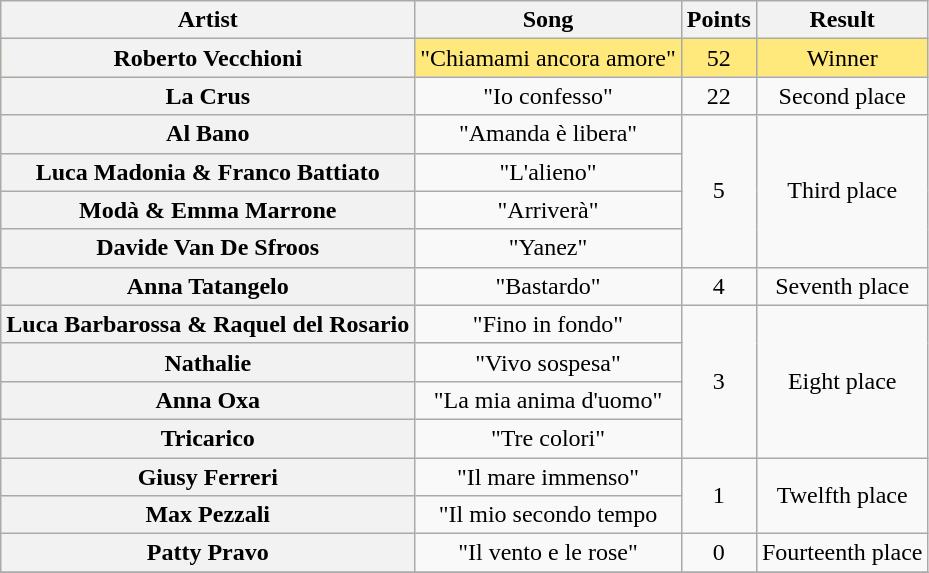<table class="wikitable plainrowheaders" style="text-align:center">
<tr>
<th scope="col">Artist</th>
<th scope="col">Song</th>
<th scope="col">Points</th>
<th scope="col">Result</th>
</tr>
<tr style="background:#ffe87c;">
<th scope="row">Roberto Vecchioni</th>
<td>"Chiamami ancora amore"</td>
<td>52</td>
<td>Winner</td>
</tr>
<tr>
<th scope="row">La Crus</th>
<td>"Io confesso"</td>
<td>22</td>
<td>Second place</td>
</tr>
<tr>
<th scope="row">Al Bano</th>
<td>"Amanda è libera"</td>
<td rowspan="4">5</td>
<td rowspan="4">Third place</td>
</tr>
<tr>
<th scope="row">Luca Madonia & Franco Battiato</th>
<td>"L'alieno"</td>
</tr>
<tr>
<th scope="row">Modà & Emma Marrone</th>
<td>"Arriverà"</td>
</tr>
<tr>
<th scope="row">Davide Van De Sfroos</th>
<td>"Yanez"</td>
</tr>
<tr>
<th scope="row">Anna Tatangelo</th>
<td>"Bastardo"</td>
<td>4</td>
<td>Seventh place</td>
</tr>
<tr>
<th scope="row">Luca Barbarossa & Raquel del Rosario</th>
<td>"Fino in fondo"</td>
<td rowspan="4">3</td>
<td rowspan="4">Eight place</td>
</tr>
<tr>
<th scope="row">Nathalie</th>
<td>"Vivo sospesa"</td>
</tr>
<tr>
<th scope="row">Anna Oxa</th>
<td>"La mia anima d'uomo"</td>
</tr>
<tr>
<th scope="row">Tricarico</th>
<td>"Tre colori"</td>
</tr>
<tr>
<th scope="row">Giusy Ferreri</th>
<td>"Il mare immenso"</td>
<td rowspan="2">1</td>
<td rowspan="2">Twelfth place</td>
</tr>
<tr>
<th scope="row">Max Pezzali</th>
<td>"Il mio secondo tempo</td>
</tr>
<tr>
<th scope="row">Patty Pravo</th>
<td>"Il vento e le rose"</td>
<td>0</td>
<td>Fourteenth place</td>
</tr>
<tr>
</tr>
</table>
